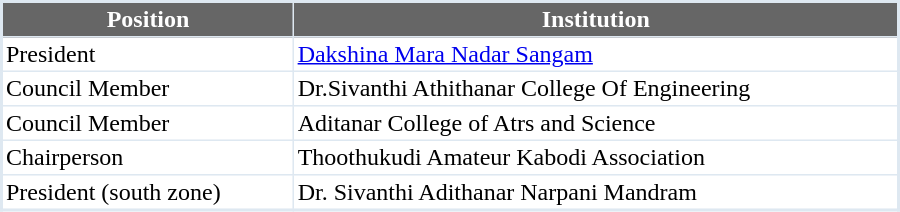<table width="600px" cellpadding="2" cellspacing="0" border="1" style="border-collapse: collapse; border: 2px #DEE8F1 solid; font-size: x-big; font-family: verdana">
<tr>
<th style="background-color:#666666; color:white">Position</th>
<th style="background-color:#666666; color:white">Institution</th>
</tr>
<tr -->
<td>President</td>
<td><a href='#'>Dakshina Mara Nadar Sangam</a></td>
</tr>
<tr -->
<td>Council Member</td>
<td>Dr.Sivanthi Athithanar College Of Engineering</td>
</tr>
<tr -->
<td>Council Member</td>
<td>Aditanar College of Atrs and Science</td>
</tr>
<tr -->
<td>Chairperson</td>
<td>Thoothukudi Amateur Kabodi Association</td>
</tr>
<tr -->
<td>President (south zone)</td>
<td>Dr. Sivanthi Adithanar Narpani Mandram</td>
</tr>
</table>
